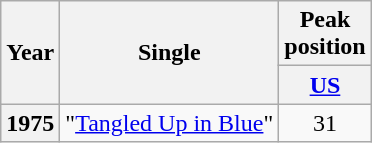<table class="wikitable plainrowheaders" style="text-align:center;"|>
<tr>
<th scope="col" rowspan="2">Year</th>
<th scope="col" rowspan="2">Single</th>
<th scope="col" colspan="1">Peak position</th>
</tr>
<tr>
<th style="width:2em;"><a href='#'>US</a><br></th>
</tr>
<tr>
<th scope="row">1975</th>
<td>"<a href='#'>Tangled Up in Blue</a>"</td>
<td style="text-align:center;">31</td>
</tr>
</table>
